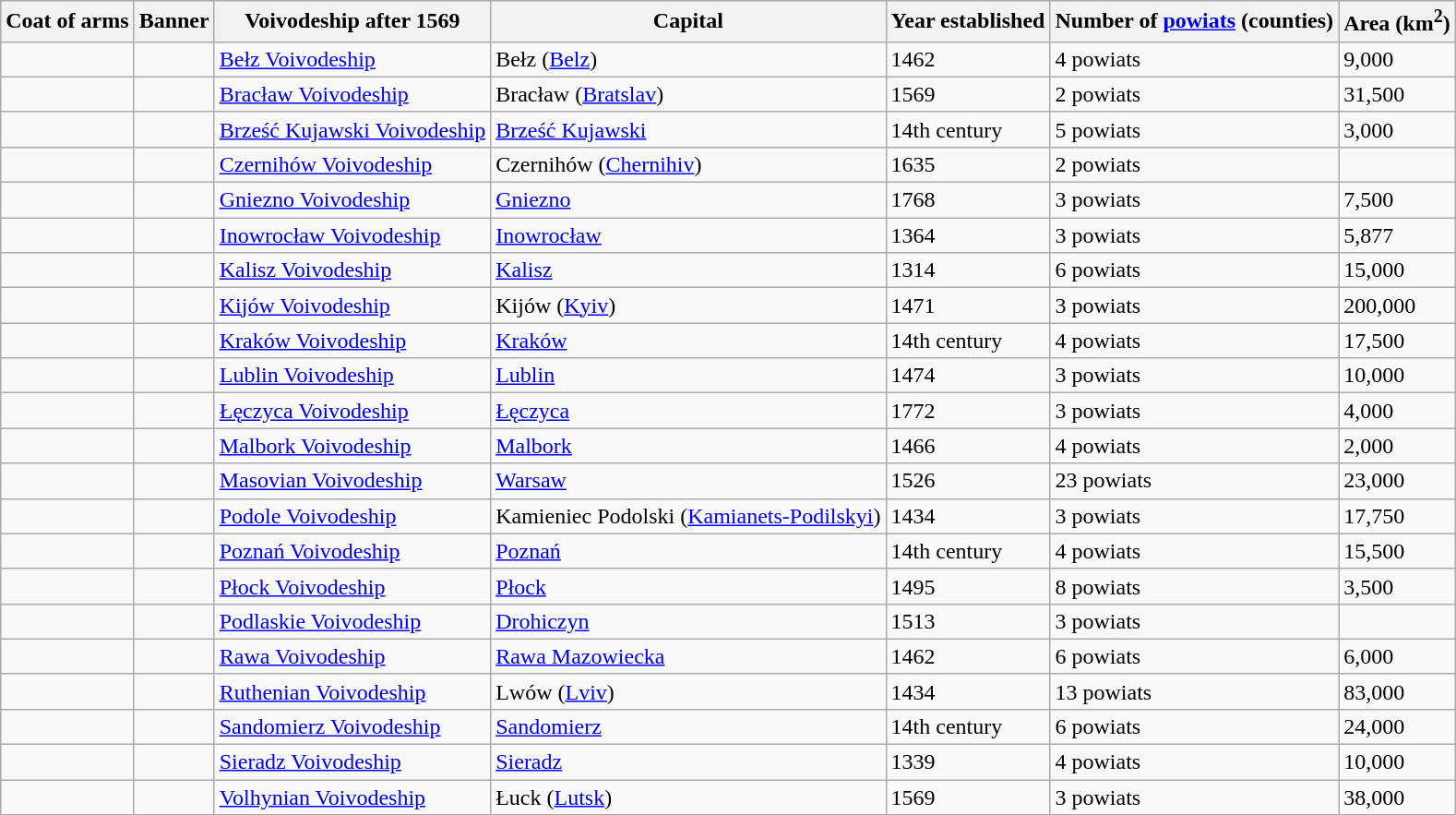<table class="wikitable sortable">
<tr>
<th>Coat of arms</th>
<th>Banner</th>
<th>Voivodeship after 1569</th>
<th>Capital</th>
<th>Year established</th>
<th>Number of <a href='#'>powiats</a> (counties)</th>
<th>Area (km<sup>2</sup>)</th>
</tr>
<tr>
<td></td>
<td></td>
<td><a href='#'>Bełz Voivodeship</a></td>
<td>Bełz (<a href='#'>Belz</a>)</td>
<td>1462</td>
<td>4 powiats</td>
<td>9,000</td>
</tr>
<tr>
<td></td>
<td></td>
<td><a href='#'>Bracław Voivodeship</a></td>
<td>Bracław (<a href='#'>Bratslav</a>)</td>
<td>1569</td>
<td>2 powiats</td>
<td>31,500</td>
</tr>
<tr>
<td></td>
<td></td>
<td><a href='#'>Brześć Kujawski Voivodeship</a></td>
<td><a href='#'>Brześć Kujawski</a></td>
<td>14th century</td>
<td>5 powiats</td>
<td>3,000</td>
</tr>
<tr>
<td></td>
<td></td>
<td><a href='#'>Czernihów Voivodeship</a></td>
<td>Czernihów (<a href='#'>Chernihiv</a>)</td>
<td>1635</td>
<td>2 powiats</td>
<td></td>
</tr>
<tr>
<td></td>
<td></td>
<td><a href='#'>Gniezno Voivodeship</a></td>
<td><a href='#'>Gniezno</a></td>
<td>1768</td>
<td>3 powiats</td>
<td>7,500</td>
</tr>
<tr>
<td></td>
<td></td>
<td><a href='#'>Inowrocław Voivodeship</a></td>
<td><a href='#'>Inowrocław</a></td>
<td>1364</td>
<td>3 powiats</td>
<td>5,877</td>
</tr>
<tr>
<td></td>
<td></td>
<td><a href='#'>Kalisz Voivodeship</a></td>
<td><a href='#'>Kalisz</a></td>
<td>1314</td>
<td>6 powiats</td>
<td>15,000</td>
</tr>
<tr>
<td></td>
<td></td>
<td><a href='#'>Kijów Voivodeship</a></td>
<td>Kijów (<a href='#'>Kyiv</a>)</td>
<td>1471</td>
<td>3 powiats</td>
<td>200,000</td>
</tr>
<tr>
<td></td>
<td></td>
<td><a href='#'>Kraków Voivodeship</a></td>
<td><a href='#'>Kraków</a></td>
<td>14th century</td>
<td>4 powiats</td>
<td>17,500</td>
</tr>
<tr>
<td></td>
<td></td>
<td><a href='#'>Lublin Voivodeship</a></td>
<td><a href='#'>Lublin</a></td>
<td>1474</td>
<td>3 powiats</td>
<td>10,000</td>
</tr>
<tr>
<td></td>
<td></td>
<td><a href='#'>Łęczyca Voivodeship</a></td>
<td><a href='#'>Łęczyca</a></td>
<td>1772</td>
<td>3 powiats</td>
<td>4,000</td>
</tr>
<tr>
<td></td>
<td></td>
<td><a href='#'>Malbork Voivodeship</a></td>
<td><a href='#'>Malbork</a></td>
<td>1466</td>
<td>4 powiats</td>
<td>2,000</td>
</tr>
<tr>
<td></td>
<td></td>
<td><a href='#'>Masovian Voivodeship</a></td>
<td><a href='#'>Warsaw</a></td>
<td>1526</td>
<td>23 powiats</td>
<td>23,000</td>
</tr>
<tr>
<td></td>
<td></td>
<td><a href='#'>Podole Voivodeship</a></td>
<td>Kamieniec Podolski (<a href='#'>Kamianets-Podilskyi</a>)</td>
<td>1434</td>
<td>3 powiats</td>
<td>17,750</td>
</tr>
<tr>
<td></td>
<td></td>
<td><a href='#'>Poznań Voivodeship</a></td>
<td><a href='#'>Poznań</a></td>
<td>14th century</td>
<td>4 powiats</td>
<td>15,500</td>
</tr>
<tr>
<td></td>
<td></td>
<td><a href='#'>Płock Voivodeship</a></td>
<td><a href='#'>Płock</a></td>
<td>1495</td>
<td>8 powiats</td>
<td>3,500</td>
</tr>
<tr>
<td></td>
<td></td>
<td><a href='#'>Podlaskie Voivodeship</a></td>
<td><a href='#'>Drohiczyn</a></td>
<td>1513</td>
<td>3 powiats</td>
<td></td>
</tr>
<tr>
<td></td>
<td></td>
<td><a href='#'>Rawa Voivodeship</a></td>
<td><a href='#'>Rawa Mazowiecka</a></td>
<td>1462</td>
<td>6 powiats</td>
<td>6,000</td>
</tr>
<tr>
<td></td>
<td></td>
<td><a href='#'>Ruthenian Voivodeship</a></td>
<td>Lwów (<a href='#'>Lviv</a>)</td>
<td>1434</td>
<td>13 powiats</td>
<td>83,000</td>
</tr>
<tr>
<td></td>
<td></td>
<td><a href='#'>Sandomierz Voivodeship</a></td>
<td><a href='#'>Sandomierz</a></td>
<td>14th century</td>
<td>6 powiats</td>
<td>24,000</td>
</tr>
<tr>
<td></td>
<td></td>
<td><a href='#'>Sieradz Voivodeship</a></td>
<td><a href='#'>Sieradz</a></td>
<td>1339</td>
<td>4 powiats</td>
<td>10,000</td>
</tr>
<tr>
<td></td>
<td></td>
<td><a href='#'>Volhynian Voivodeship</a></td>
<td>Łuck (<a href='#'>Lutsk</a>)</td>
<td>1569</td>
<td>3 powiats</td>
<td>38,000</td>
</tr>
</table>
